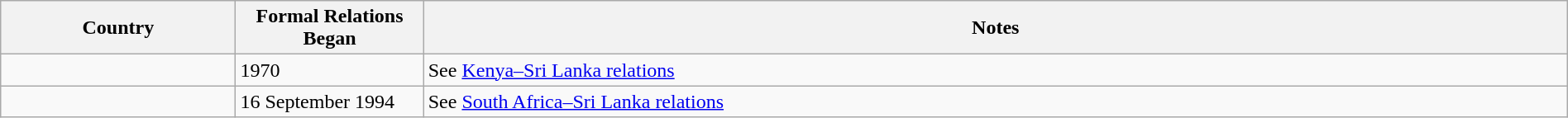<table class="wikitable sortable" style="width:100%; margin:auto;">
<tr>
<th style="width:15%;">Country</th>
<th style="width:12%;">Formal Relations Began</th>
<th>Notes</th>
</tr>
<tr valign="top">
<td></td>
<td>1970</td>
<td>See <a href='#'>Kenya–Sri Lanka relations</a></td>
</tr>
<tr valign="top">
<td></td>
<td>16 September 1994</td>
<td>See <a href='#'>South Africa–Sri Lanka relations</a></td>
</tr>
</table>
